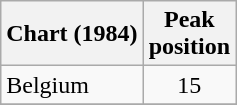<table class="wikitable sortable">
<tr>
<th align="left">Chart (1984)</th>
<th align="left">Peak<br>position</th>
</tr>
<tr>
<td align="left">Belgium</td>
<td align="center">15</td>
</tr>
<tr>
</tr>
</table>
